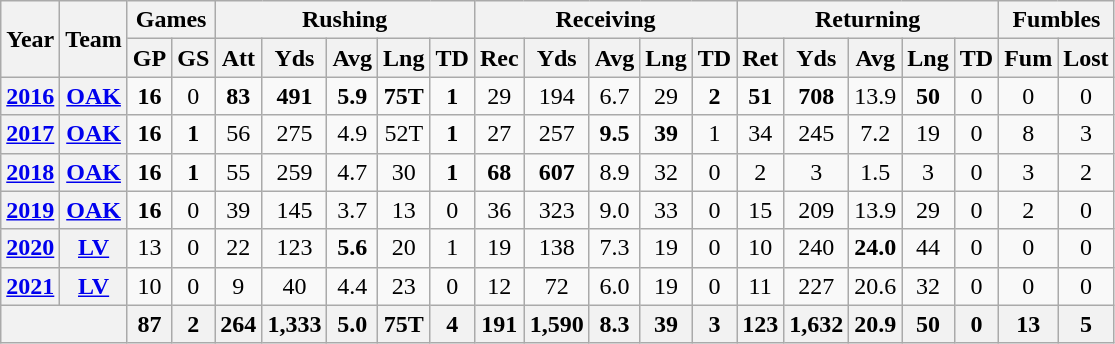<table class="wikitable" style="text-align: center;">
<tr>
<th rowspan="2">Year</th>
<th rowspan="2">Team</th>
<th colspan="2">Games</th>
<th colspan="5">Rushing</th>
<th colspan="5">Receiving</th>
<th colspan="5">Returning</th>
<th colspan="2">Fumbles</th>
</tr>
<tr>
<th>GP</th>
<th>GS</th>
<th>Att</th>
<th>Yds</th>
<th>Avg</th>
<th>Lng</th>
<th>TD</th>
<th>Rec</th>
<th>Yds</th>
<th>Avg</th>
<th>Lng</th>
<th>TD</th>
<th>Ret</th>
<th>Yds</th>
<th>Avg</th>
<th>Lng</th>
<th>TD</th>
<th>Fum</th>
<th>Lost</th>
</tr>
<tr>
<th><a href='#'>2016</a></th>
<th><a href='#'>OAK</a></th>
<td><strong>16</strong></td>
<td>0</td>
<td><strong>83</strong></td>
<td><strong>491</strong></td>
<td><strong>5.9</strong></td>
<td><strong>75T</strong></td>
<td><strong>1</strong></td>
<td>29</td>
<td>194</td>
<td>6.7</td>
<td>29</td>
<td><strong>2</strong></td>
<td><strong>51</strong></td>
<td><strong>708</strong></td>
<td>13.9</td>
<td><strong>50</strong></td>
<td>0</td>
<td>0</td>
<td>0</td>
</tr>
<tr>
<th><a href='#'>2017</a></th>
<th><a href='#'>OAK</a></th>
<td><strong>16</strong></td>
<td><strong>1</strong></td>
<td>56</td>
<td>275</td>
<td>4.9</td>
<td>52T</td>
<td><strong>1</strong></td>
<td>27</td>
<td>257</td>
<td><strong>9.5</strong></td>
<td><strong>39</strong></td>
<td>1</td>
<td>34</td>
<td>245</td>
<td>7.2</td>
<td>19</td>
<td>0</td>
<td>8</td>
<td>3</td>
</tr>
<tr>
<th><a href='#'>2018</a></th>
<th><a href='#'>OAK</a></th>
<td><strong>16</strong></td>
<td><strong>1</strong></td>
<td>55</td>
<td>259</td>
<td>4.7</td>
<td>30</td>
<td><strong>1</strong></td>
<td><strong>68</strong></td>
<td><strong>607</strong></td>
<td>8.9</td>
<td>32</td>
<td>0</td>
<td>2</td>
<td>3</td>
<td>1.5</td>
<td>3</td>
<td>0</td>
<td>3</td>
<td>2</td>
</tr>
<tr>
<th><a href='#'>2019</a></th>
<th><a href='#'>OAK</a></th>
<td><strong>16</strong></td>
<td>0</td>
<td>39</td>
<td>145</td>
<td>3.7</td>
<td>13</td>
<td>0</td>
<td>36</td>
<td>323</td>
<td>9.0</td>
<td>33</td>
<td>0</td>
<td>15</td>
<td>209</td>
<td>13.9</td>
<td>29</td>
<td>0</td>
<td>2</td>
<td>0</td>
</tr>
<tr>
<th><a href='#'>2020</a></th>
<th><a href='#'>LV</a></th>
<td>13</td>
<td>0</td>
<td>22</td>
<td>123</td>
<td><strong>5.6</strong></td>
<td>20</td>
<td>1</td>
<td>19</td>
<td>138</td>
<td>7.3</td>
<td>19</td>
<td>0</td>
<td>10</td>
<td>240</td>
<td><strong>24.0</strong></td>
<td>44</td>
<td>0</td>
<td>0</td>
<td>0</td>
</tr>
<tr>
<th><a href='#'>2021</a></th>
<th><a href='#'>LV</a></th>
<td>10</td>
<td>0</td>
<td>9</td>
<td>40</td>
<td>4.4</td>
<td>23</td>
<td>0</td>
<td>12</td>
<td>72</td>
<td>6.0</td>
<td>19</td>
<td>0</td>
<td>11</td>
<td>227</td>
<td>20.6</td>
<td>32</td>
<td>0</td>
<td>0</td>
<td>0</td>
</tr>
<tr>
<th colspan="2"></th>
<th>87</th>
<th>2</th>
<th>264</th>
<th>1,333</th>
<th>5.0</th>
<th>75T</th>
<th>4</th>
<th>191</th>
<th>1,590</th>
<th>8.3</th>
<th>39</th>
<th>3</th>
<th>123</th>
<th>1,632</th>
<th>20.9</th>
<th>50</th>
<th>0</th>
<th>13</th>
<th>5</th>
</tr>
</table>
